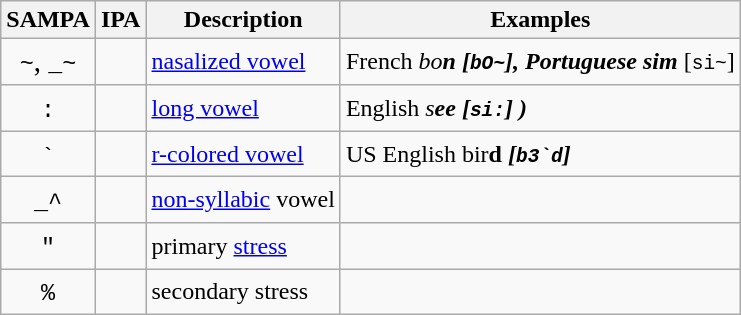<table class="wikitable sortable">
<tr>
<th>SAMPA</th>
<th>IPA</th>
<th>Description</th>
<th>Examples</th>
</tr>
<tr>
<td style="text-align: center; font-size: larger; width: 2em;"><code>~</code>, <code>_~</code></td>
<td></td>
<td><a href='#'>nasalized vowel</a></td>
<td>French <em>bo<strong>n<strong><em> [<code>bO~</code>], Portuguese </em>si</strong>m</em></strong> [<code>si~</code>]</td>
</tr>
<tr>
<td style="text-align: center; font-size: larger; width: 2em;"><code>:</code></td>
<td></td>
<td><a href='#'>long vowel</a></td>
<td>English <em>s<strong>ee<strong><em> [<code>si:</code>] )</td>
</tr>
<tr>
<td style="text-align: center; font-size: larger; width: 2em;"><code>`</code></td>
<td></td>
<td><a href='#'>r-colored vowel</a></td>
<td>US English </em>bi</strong>r<strong>d<em> [<code>b3`d</code>]</td>
</tr>
<tr>
<td style="text-align: center; font-size: larger; width: 2em;"><code>_^</code></td>
<td></td>
<td><a href='#'>non-syllabic</a> vowel</td>
<td></td>
</tr>
<tr>
<td style="text-align: center; font-size: larger; width: 2em;"><code>"</code></td>
<td></td>
<td>primary <a href='#'>stress</a></td>
<td></td>
</tr>
<tr>
<td style="text-align: center; font-size: larger; width: 2em;"><code>%</code></td>
<td></td>
<td>secondary stress</td>
<td></td>
</tr>
</table>
